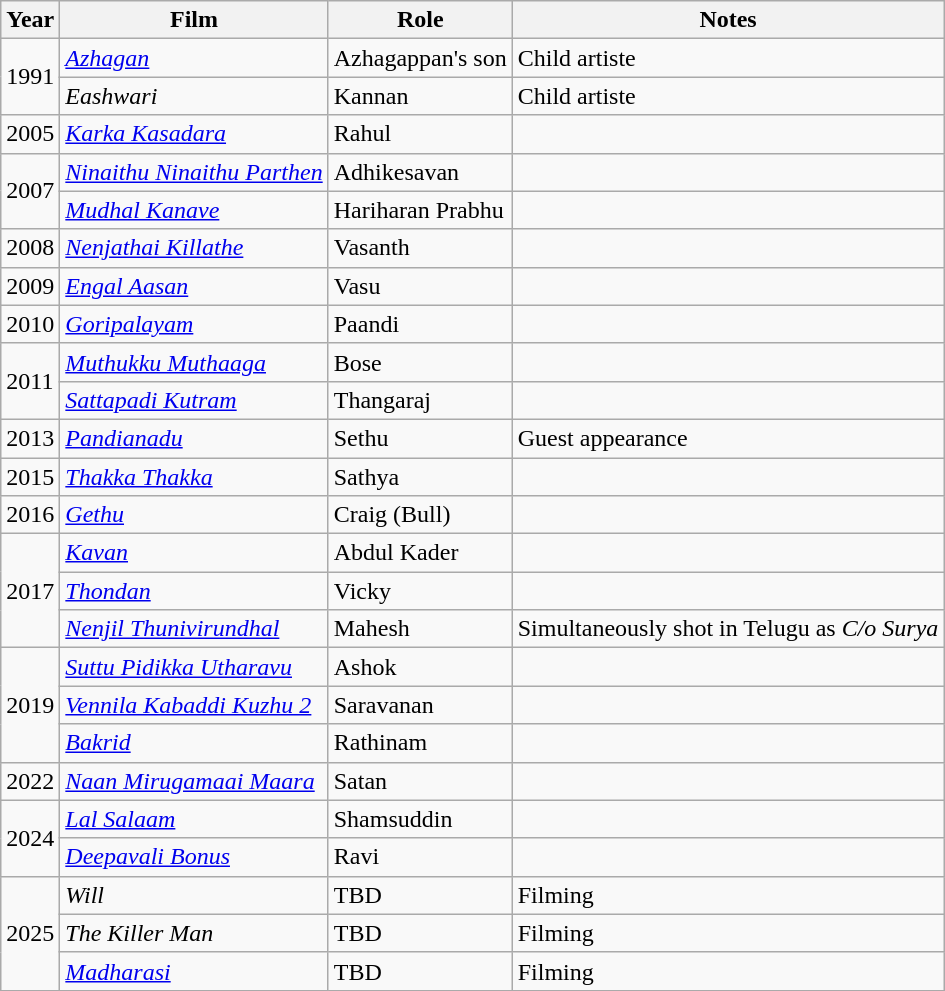<table class="wikitable sortable">
<tr>
<th>Year</th>
<th>Film</th>
<th>Role</th>
<th>Notes</th>
</tr>
<tr>
<td rowspan="2">1991</td>
<td><em><a href='#'>Azhagan</a></em></td>
<td>Azhagappan's son</td>
<td>Child artiste</td>
</tr>
<tr>
<td><em>Eashwari</em></td>
<td>Kannan</td>
<td>Child artiste</td>
</tr>
<tr>
<td>2005</td>
<td><em><a href='#'>Karka Kasadara</a></em></td>
<td>Rahul</td>
<td></td>
</tr>
<tr>
<td rowspan="2">2007</td>
<td><em><a href='#'>Ninaithu Ninaithu Parthen</a></em></td>
<td>Adhikesavan</td>
<td></td>
</tr>
<tr>
<td><em><a href='#'>Mudhal Kanave</a></em></td>
<td>Hariharan Prabhu</td>
<td></td>
</tr>
<tr>
<td>2008</td>
<td><em><a href='#'>Nenjathai Killathe</a></em></td>
<td>Vasanth</td>
<td></td>
</tr>
<tr>
<td>2009</td>
<td><em><a href='#'>Engal Aasan</a></em></td>
<td>Vasu</td>
<td></td>
</tr>
<tr>
<td>2010</td>
<td><em><a href='#'>Goripalayam</a></em></td>
<td>Paandi</td>
<td></td>
</tr>
<tr>
<td rowspan="2">2011</td>
<td><em><a href='#'>Muthukku Muthaaga</a></em></td>
<td>Bose</td>
<td></td>
</tr>
<tr>
<td><em><a href='#'>Sattapadi Kutram</a></em></td>
<td>Thangaraj</td>
<td></td>
</tr>
<tr>
<td>2013</td>
<td><em><a href='#'>Pandianadu</a></em></td>
<td>Sethu</td>
<td>Guest appearance</td>
</tr>
<tr>
<td>2015</td>
<td><em><a href='#'>Thakka Thakka</a></em></td>
<td>Sathya</td>
<td></td>
</tr>
<tr>
<td>2016</td>
<td><em><a href='#'>Gethu</a></em></td>
<td>Craig (Bull)</td>
<td></td>
</tr>
<tr>
<td rowspan="3">2017</td>
<td><em><a href='#'>Kavan</a></em></td>
<td>Abdul Kader</td>
<td></td>
</tr>
<tr>
<td><em><a href='#'>Thondan</a></em></td>
<td>Vicky</td>
<td></td>
</tr>
<tr>
<td><em><a href='#'>Nenjil Thunivirundhal</a></em></td>
<td>Mahesh</td>
<td>Simultaneously shot in Telugu as <em>C/o Surya</em></td>
</tr>
<tr>
<td rowspan="3">2019</td>
<td><em><a href='#'>Suttu Pidikka Utharavu</a></em></td>
<td>Ashok</td>
<td></td>
</tr>
<tr>
<td><em><a href='#'>Vennila Kabaddi Kuzhu 2</a></em></td>
<td>Saravanan</td>
<td></td>
</tr>
<tr>
<td><em><a href='#'>Bakrid</a></em></td>
<td>Rathinam</td>
<td></td>
</tr>
<tr>
<td>2022</td>
<td><em><a href='#'>Naan Mirugamaai Maara</a></em></td>
<td>Satan</td>
<td></td>
</tr>
<tr>
<td rowspan="2">2024</td>
<td><em><a href='#'>Lal Salaam</a></em></td>
<td>Shamsuddin</td>
<td></td>
</tr>
<tr>
<td><em><a href='#'>Deepavali Bonus</a></em></td>
<td>Ravi</td>
<td></td>
</tr>
<tr>
<td rowspan="3">2025</td>
<td><em>Will</em></td>
<td>TBD</td>
<td>Filming</td>
</tr>
<tr>
<td><em>The Killer Man</em></td>
<td>TBD</td>
<td>Filming</td>
</tr>
<tr>
<td><em><a href='#'>Madharasi</a></em></td>
<td>TBD</td>
<td>Filming</td>
</tr>
<tr>
</tr>
</table>
